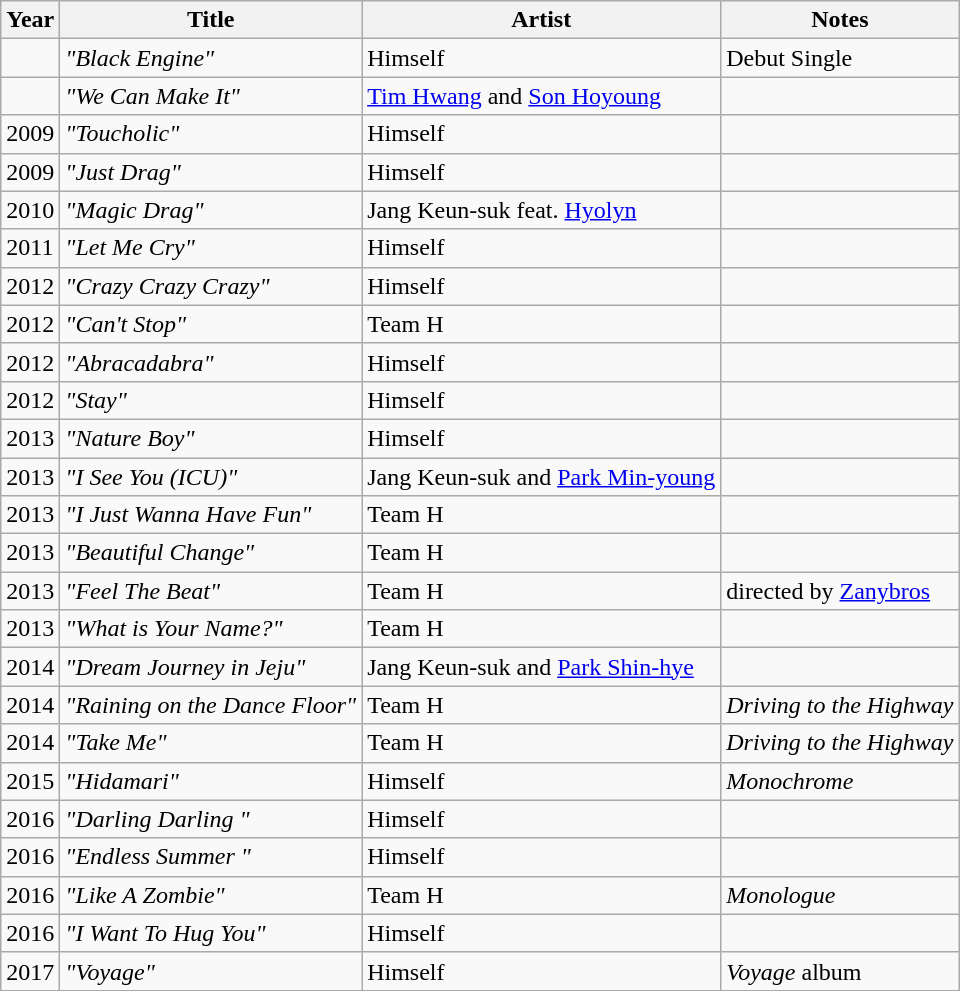<table class="wikitable sortable">
<tr>
<th>Year</th>
<th>Title</th>
<th>Artist</th>
<th class="unsortable">Notes</th>
</tr>
<tr>
<td></td>
<td><em>"Black Engine"</em></td>
<td>Himself</td>
<td>Debut Single</td>
</tr>
<tr>
<td></td>
<td><em>"We Can Make It"</em></td>
<td><a href='#'>Tim Hwang</a> and <a href='#'>Son Hoyoung</a></td>
<td></td>
</tr>
<tr>
<td>2009</td>
<td><em>"Toucholic"</em></td>
<td>Himself</td>
<td></td>
</tr>
<tr>
<td>2009</td>
<td><em>"Just Drag"</em></td>
<td>Himself</td>
<td></td>
</tr>
<tr>
<td>2010</td>
<td><em>"Magic Drag"</em></td>
<td>Jang Keun-suk feat. <a href='#'>Hyolyn</a></td>
<td></td>
</tr>
<tr>
<td>2011</td>
<td><em>"Let Me Cry"</em></td>
<td>Himself</td>
<td></td>
</tr>
<tr>
<td>2012</td>
<td><em>"Crazy Crazy Crazy"</em></td>
<td>Himself</td>
<td></td>
</tr>
<tr>
<td>2012</td>
<td><em>"Can't Stop"</em></td>
<td>Team H</td>
<td></td>
</tr>
<tr>
<td>2012</td>
<td><em>"Abracadabra"</em></td>
<td>Himself</td>
<td></td>
</tr>
<tr>
<td>2012</td>
<td><em>"Stay"</em></td>
<td>Himself</td>
<td></td>
</tr>
<tr>
<td>2013</td>
<td><em>"Nature Boy"</em></td>
<td>Himself</td>
<td></td>
</tr>
<tr>
<td>2013</td>
<td><em>"I See You (ICU)"</em></td>
<td>Jang Keun-suk and <a href='#'>Park Min-young</a></td>
<td></td>
</tr>
<tr>
<td>2013</td>
<td><em>"I Just Wanna Have Fun"</em></td>
<td>Team H</td>
<td></td>
</tr>
<tr>
<td>2013</td>
<td><em>"Beautiful Change"</em></td>
<td>Team H</td>
<td></td>
</tr>
<tr>
<td>2013</td>
<td><em>"Feel The Beat"</em></td>
<td>Team H</td>
<td>directed by <a href='#'>Zanybros</a></td>
</tr>
<tr>
<td>2013</td>
<td><em>"What is Your Name?"</em></td>
<td>Team H</td>
<td></td>
</tr>
<tr>
<td>2014</td>
<td><em>"Dream Journey in Jeju"</em></td>
<td>Jang Keun-suk and <a href='#'>Park Shin-hye</a></td>
<td></td>
</tr>
<tr>
<td>2014</td>
<td><em>"Raining on the Dance Floor"</em></td>
<td>Team H</td>
<td><em>Driving to the Highway</em></td>
</tr>
<tr>
<td>2014</td>
<td><em>"Take Me"</em></td>
<td>Team H</td>
<td><em>Driving to the Highway</em></td>
</tr>
<tr>
<td>2015</td>
<td><em>"Hidamari"</em></td>
<td>Himself</td>
<td><em>Monochrome</em></td>
</tr>
<tr>
<td>2016</td>
<td><em>"Darling Darling "</em></td>
<td>Himself</td>
<td></td>
</tr>
<tr>
<td>2016</td>
<td><em>"Endless Summer "</em></td>
<td>Himself</td>
<td></td>
</tr>
<tr>
<td>2016</td>
<td><em>"Like A Zombie"</em></td>
<td>Team H</td>
<td><em>Monologue</em></td>
</tr>
<tr>
<td>2016</td>
<td><em>"I Want To Hug You"</em></td>
<td>Himself</td>
<td></td>
</tr>
<tr>
<td>2017</td>
<td><em>"Voyage"</em></td>
<td>Himself</td>
<td><em>Voyage</em> album</td>
</tr>
</table>
